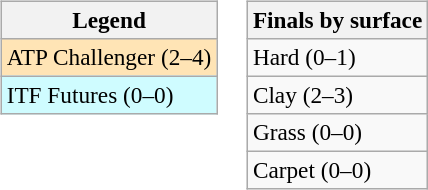<table>
<tr valign=top>
<td><br><table class=wikitable style=font-size:97%>
<tr>
<th>Legend</th>
</tr>
<tr bgcolor=moccasin>
<td>ATP Challenger (2–4)</td>
</tr>
<tr bgcolor=cffcff>
<td>ITF Futures (0–0)</td>
</tr>
</table>
</td>
<td><br><table class=wikitable style=font-size:97%>
<tr>
<th>Finals by surface</th>
</tr>
<tr>
<td>Hard (0–1)</td>
</tr>
<tr>
<td>Clay (2–3)</td>
</tr>
<tr>
<td>Grass (0–0)</td>
</tr>
<tr>
<td>Carpet (0–0)</td>
</tr>
</table>
</td>
</tr>
</table>
